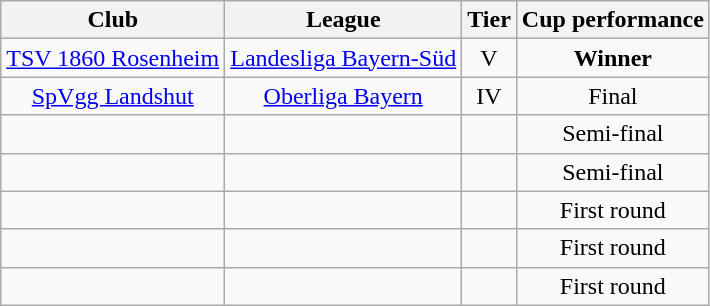<table class="wikitable">
<tr>
<th>Club</th>
<th>League</th>
<th>Tier</th>
<th>Cup performance</th>
</tr>
<tr align="center">
<td><a href='#'>TSV 1860 Rosenheim</a></td>
<td><a href='#'>Landesliga Bayern-Süd</a></td>
<td>V</td>
<td><strong>Winner</strong></td>
</tr>
<tr align="center">
<td><a href='#'>SpVgg Landshut</a></td>
<td><a href='#'>Oberliga Bayern</a></td>
<td>IV</td>
<td>Final</td>
</tr>
<tr align="center">
<td></td>
<td></td>
<td></td>
<td>Semi-final</td>
</tr>
<tr align="center">
<td></td>
<td></td>
<td></td>
<td>Semi-final</td>
</tr>
<tr align="center">
<td></td>
<td></td>
<td></td>
<td>First round</td>
</tr>
<tr align="center">
<td></td>
<td></td>
<td></td>
<td>First round</td>
</tr>
<tr align="center">
<td></td>
<td></td>
<td></td>
<td>First round</td>
</tr>
</table>
